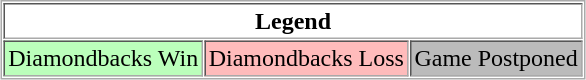<table align="center" border="1" cellpadding="2" cellspacing="1" style="border:1px solid #aaa">
<tr>
<th colspan="3">Legend</th>
</tr>
<tr>
<td style="background:#bfb;">Diamondbacks Win</td>
<td style="background:#fbb;">Diamondbacks Loss</td>
<td style="background:#bbb;">Game Postponed</td>
</tr>
</table>
